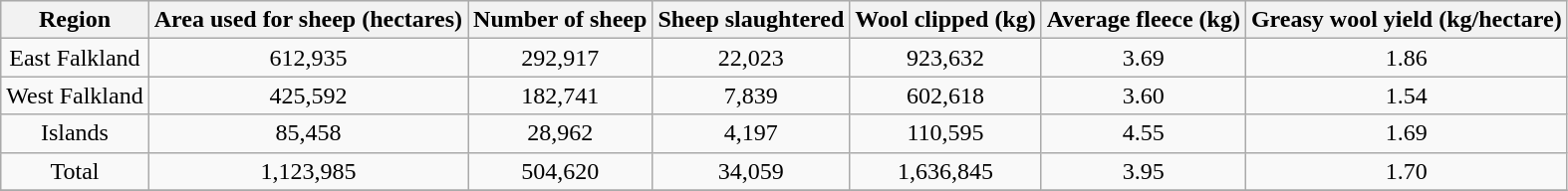<table class="wikitable" style="text-align: center;">
<tr bgcolor="#efefef">
<th>Region</th>
<th>Area used for sheep (hectares)</th>
<th>Number of sheep</th>
<th>Sheep slaughtered</th>
<th>Wool clipped (kg)</th>
<th>Average fleece (kg)</th>
<th>Greasy wool yield (kg/hectare)</th>
</tr>
<tr>
<td>East Falkland</td>
<td>612,935</td>
<td>292,917</td>
<td>22,023</td>
<td>923,632</td>
<td>3.69</td>
<td>1.86</td>
</tr>
<tr>
<td>West Falkland</td>
<td>425,592</td>
<td>182,741</td>
<td>7,839</td>
<td>602,618</td>
<td>3.60</td>
<td>1.54</td>
</tr>
<tr>
<td>Islands</td>
<td>85,458</td>
<td>28,962</td>
<td>4,197</td>
<td>110,595</td>
<td>4.55</td>
<td>1.69</td>
</tr>
<tr>
<td>Total</td>
<td>1,123,985</td>
<td>504,620</td>
<td>34,059</td>
<td>1,636,845</td>
<td>3.95</td>
<td>1.70</td>
</tr>
<tr>
</tr>
</table>
